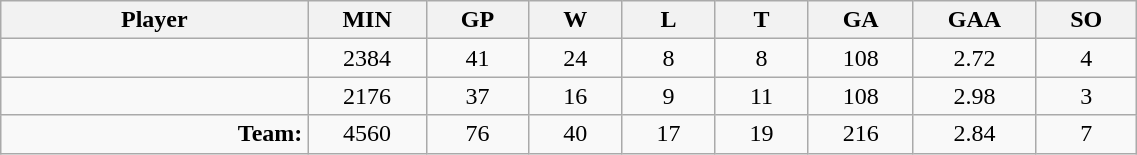<table class="wikitable sortable" width="60%">
<tr>
<th bgcolor="#DDDDFF" width="10%">Player</th>
<th width="3%" bgcolor="#DDDDFF" title="Minutes played">MIN</th>
<th width="3%" bgcolor="#DDDDFF" title="Games played in">GP</th>
<th width="3%" bgcolor="#DDDDFF" title="Wins">W</th>
<th width="3%" bgcolor="#DDDDFF"title="Losses">L</th>
<th width="3%" bgcolor="#DDDDFF" title="Ties">T</th>
<th width="3%" bgcolor="#DDDDFF" title="Goals against">GA</th>
<th width="3%" bgcolor="#DDDDFF" title="Goals against average">GAA</th>
<th width="3%" bgcolor="#DDDDFF"title="Shut-outs">SO</th>
</tr>
<tr align="center">
<td align="right"></td>
<td>2384</td>
<td>41</td>
<td>24</td>
<td>8</td>
<td>8</td>
<td>108</td>
<td>2.72</td>
<td>4</td>
</tr>
<tr align="center">
<td align="right"></td>
<td>2176</td>
<td>37</td>
<td>16</td>
<td>9</td>
<td>11</td>
<td>108</td>
<td>2.98</td>
<td>3</td>
</tr>
<tr align="center">
<td align="right"><strong>Team:</strong></td>
<td>4560</td>
<td>76</td>
<td>40</td>
<td>17</td>
<td>19</td>
<td>216</td>
<td>2.84</td>
<td>7</td>
</tr>
</table>
